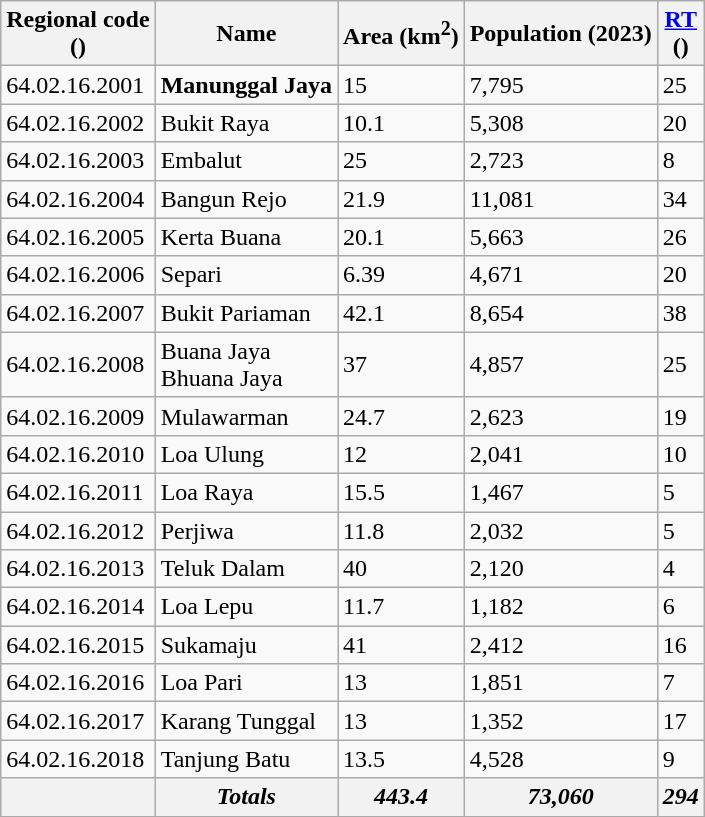<table class="wikitable sortable">
<tr>
<th>Regional code<br>()</th>
<th>Name</th>
<th>Area (km<sup>2</sup>)</th>
<th>Population (2023)</th>
<th><a href='#'>RT</a><br>()</th>
</tr>
<tr>
<td>64.02.16.2001</td>
<td><strong>Manunggal Jaya</strong></td>
<td>15</td>
<td>7,795</td>
<td>25</td>
</tr>
<tr>
<td>64.02.16.2002</td>
<td>Bukit Raya</td>
<td>10.1</td>
<td>5,308</td>
<td>20</td>
</tr>
<tr>
<td>64.02.16.2003</td>
<td>Embalut</td>
<td>25</td>
<td>2,723</td>
<td>8</td>
</tr>
<tr>
<td>64.02.16.2004</td>
<td>Bangun Rejo</td>
<td>21.9</td>
<td>11,081</td>
<td>34</td>
</tr>
<tr>
<td>64.02.16.2005</td>
<td>Kerta Buana</td>
<td>20.1</td>
<td>5,663</td>
<td>26</td>
</tr>
<tr>
<td>64.02.16.2006</td>
<td>Separi</td>
<td>6.39</td>
<td>4,671</td>
<td>20</td>
</tr>
<tr>
<td>64.02.16.2007</td>
<td>Bukit Pariaman</td>
<td>42.1</td>
<td>8,654</td>
<td>38</td>
</tr>
<tr>
<td>64.02.16.2008</td>
<td>Buana Jaya<br>Bhuana Jaya</td>
<td>37</td>
<td>4,857</td>
<td>25</td>
</tr>
<tr>
<td>64.02.16.2009</td>
<td>Mulawarman</td>
<td>24.7</td>
<td>2,623</td>
<td>19</td>
</tr>
<tr>
<td>64.02.16.2010</td>
<td>Loa Ulung</td>
<td>12</td>
<td>2,041</td>
<td>10</td>
</tr>
<tr>
<td>64.02.16.2011</td>
<td>Loa Raya</td>
<td>15.5</td>
<td>1,467</td>
<td>5</td>
</tr>
<tr>
<td>64.02.16.2012</td>
<td>Perjiwa</td>
<td>11.8</td>
<td>2,032</td>
<td>5</td>
</tr>
<tr>
<td>64.02.16.2013</td>
<td>Teluk Dalam</td>
<td>40</td>
<td>2,120</td>
<td>4</td>
</tr>
<tr>
<td>64.02.16.2014</td>
<td>Loa Lepu</td>
<td>11.7</td>
<td>1,182</td>
<td>6</td>
</tr>
<tr>
<td>64.02.16.2015</td>
<td>Sukamaju</td>
<td>41</td>
<td>2,412</td>
<td>16</td>
</tr>
<tr>
<td>64.02.16.2016</td>
<td>Loa Pari</td>
<td>13</td>
<td>1,851</td>
<td>7</td>
</tr>
<tr>
<td>64.02.16.2017</td>
<td>Karang Tunggal</td>
<td>13</td>
<td>1,352</td>
<td>17</td>
</tr>
<tr>
<td>64.02.16.2018</td>
<td>Tanjung Batu</td>
<td>13.5</td>
<td>4,528</td>
<td>9</td>
</tr>
<tr>
<th></th>
<th><em>Totals</em></th>
<th><em>443.4</em></th>
<th><em>73,060</em></th>
<th><em>294</em></th>
</tr>
</table>
